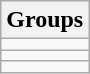<table class="wikitable">
<tr>
<th>Groups</th>
</tr>
<tr>
<td></td>
</tr>
<tr>
<td></td>
</tr>
<tr>
<td></td>
</tr>
</table>
